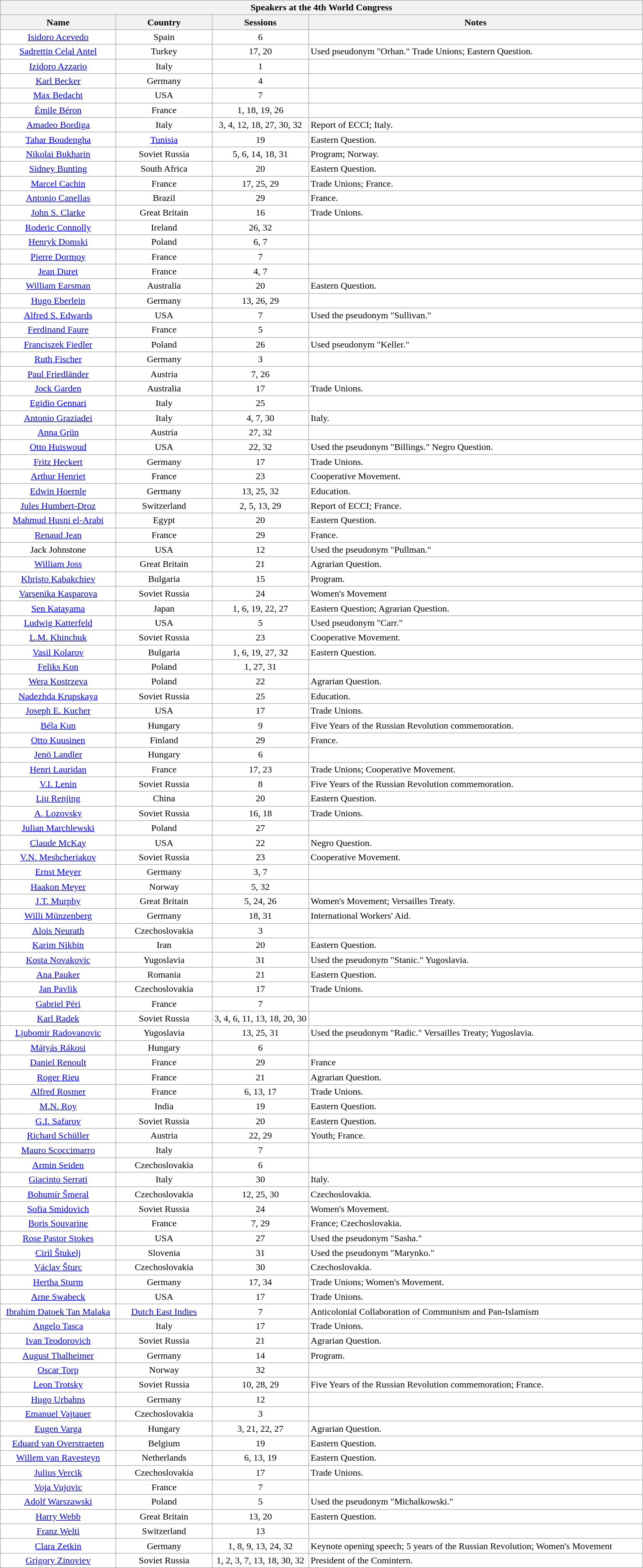<table class="wikitable" border="1" style="Background:#ffffff">
<tr>
<th colspan=4>Speakers at the 4th World Congress</th>
</tr>
<tr>
<th width=18%>Name</th>
<th width=15%>Country</th>
<th width=15%>Sessions</th>
<th>Notes</th>
</tr>
<tr>
<td align="center"><a href='#'>Isidoro Acevedo</a></td>
<td align="center">Spain</td>
<td align="center">6</td>
<td></td>
</tr>
<tr>
<td align="center"><a href='#'>Sadrettin Celal Antel</a></td>
<td align="center">Turkey</td>
<td align="center">17, 20</td>
<td>Used pseudonym "Orhan." Trade Unions; Eastern Question.</td>
</tr>
<tr>
<td align="center"><a href='#'>Izidoro Azzario</a></td>
<td align="center">Italy</td>
<td align="center">1</td>
<td></td>
</tr>
<tr>
<td align="center"><a href='#'>Karl Becker</a></td>
<td align="center">Germany</td>
<td align="center">4</td>
<td></td>
</tr>
<tr>
<td align="center"><a href='#'>Max Bedacht</a></td>
<td align="center">USA</td>
<td align="center">7</td>
<td></td>
</tr>
<tr>
<td align="center"><a href='#'>Émile Béron</a></td>
<td align="center">France</td>
<td align="center">1, 18, 19, 26</td>
<td></td>
</tr>
<tr>
<td align="center"><a href='#'>Amadeo Bordiga</a></td>
<td align="center">Italy</td>
<td align="center">3, 4, 12, 18, 27, 30, 32</td>
<td>Report of ECCI; Italy.</td>
</tr>
<tr>
<td align="center"><a href='#'>Tahar Boudengha</a></td>
<td align="center"><a href='#'>Tunisia</a></td>
<td align="center">19</td>
<td>Eastern Question.</td>
</tr>
<tr>
<td align="center"><a href='#'>Nikolai Bukharin</a></td>
<td align="center">Soviet Russia</td>
<td align="center">5, 6, 14, 18, 31</td>
<td>Program; Norway.</td>
</tr>
<tr>
<td align="center"><a href='#'>Sidney Bunting</a></td>
<td align="center">South Africa</td>
<td align="center">20</td>
<td>Eastern Question.</td>
</tr>
<tr>
<td align="center"><a href='#'>Marcel Cachin</a></td>
<td align="center">France</td>
<td align="center">17, 25, 29</td>
<td>Trade Unions; France.</td>
</tr>
<tr>
<td align="center"><a href='#'>Antonio Canellas</a></td>
<td align="center">Brazil</td>
<td align="center">29</td>
<td>France.</td>
</tr>
<tr>
<td align="center"><a href='#'>John S. Clarke</a></td>
<td align="center">Great Britain</td>
<td align="center">16</td>
<td>Trade Unions.</td>
</tr>
<tr>
<td align="center"><a href='#'>Roderic Connolly</a></td>
<td align="center">Ireland</td>
<td align="center">26, 32</td>
<td></td>
</tr>
<tr>
<td align="center"><a href='#'>Henryk Domski</a></td>
<td align="center">Poland</td>
<td align="center">6, 7</td>
<td></td>
</tr>
<tr>
<td align="center"><a href='#'>Pierre Dormoy</a></td>
<td align="center">France</td>
<td align="center">7</td>
<td></td>
</tr>
<tr>
<td align="center"><a href='#'>Jean Duret</a></td>
<td align="center">France</td>
<td align="center">4, 7</td>
<td></td>
</tr>
<tr>
<td align="center"><a href='#'>William Earsman</a></td>
<td align="center">Australia</td>
<td align="center">20</td>
<td>Eastern Question.</td>
</tr>
<tr>
<td align="center"><a href='#'>Hugo Eberlein</a></td>
<td align="center">Germany</td>
<td align="center">13, 26, 29</td>
<td></td>
</tr>
<tr>
<td align="center"><a href='#'>Alfred S. Edwards</a></td>
<td align="center">USA</td>
<td align="center">7</td>
<td>Used the pseudonym "Sullivan."</td>
</tr>
<tr>
<td align="center"><a href='#'>Ferdinand Faure</a></td>
<td align="center">France</td>
<td align="center">5</td>
</tr>
<tr>
<td align="center"><a href='#'>Franciszek Fiedler</a></td>
<td align="center">Poland</td>
<td align="center">26</td>
<td>Used pseudonym "Keller."</td>
</tr>
<tr>
<td align="center"><a href='#'>Ruth Fischer</a></td>
<td align="center">Germany</td>
<td align="center">3</td>
<td></td>
</tr>
<tr>
<td align="center"><a href='#'>Paul Friedländer</a></td>
<td align="center">Austria</td>
<td align="center">7, 26</td>
<td></td>
</tr>
<tr>
<td align="center"><a href='#'>Jock Garden</a></td>
<td align="center">Australia</td>
<td align="center">17</td>
<td>Trade Unions.</td>
</tr>
<tr>
<td align="center"><a href='#'>Egidio Gennari</a></td>
<td align="center">Italy</td>
<td align="center">25</td>
<td></td>
</tr>
<tr>
<td align="center"><a href='#'>Antonio Graziadei</a></td>
<td align="center">Italy</td>
<td align="center">4, 7, 30</td>
<td>Italy.</td>
</tr>
<tr>
<td align="center"><a href='#'>Anna Grün</a></td>
<td align="center">Austria</td>
<td align="center">27, 32</td>
<td></td>
</tr>
<tr>
<td align="center"><a href='#'>Otto Huiswoud</a></td>
<td align="center">USA</td>
<td align="center">22, 32</td>
<td>Used the pseudonym "Billings." Negro Question.</td>
</tr>
<tr>
<td align="center"><a href='#'>Fritz Heckert</a></td>
<td align="center">Germany</td>
<td align="center">17</td>
<td>Trade Unions.</td>
</tr>
<tr>
<td align="center"><a href='#'>Arthur Henriet</a></td>
<td align="center">France</td>
<td align="center">23</td>
<td>Cooperative Movement.</td>
</tr>
<tr>
<td align="center"><a href='#'>Edwin Hoernle</a></td>
<td align="center">Germany</td>
<td align="center">13, 25, 32</td>
<td>Education.</td>
</tr>
<tr>
<td align="center"><a href='#'>Jules Humbert-Droz</a></td>
<td align="center">Switzerland</td>
<td align="center">2, 5, 13, 29</td>
<td>Report of ECCI; France.</td>
</tr>
<tr>
<td align="center"><a href='#'>Mahmud Husni el-Arabi</a></td>
<td align="center">Egypt</td>
<td align="center">20</td>
<td>Eastern Question.</td>
</tr>
<tr>
<td align="center"><a href='#'>Renaud Jean</a></td>
<td align="center">France</td>
<td align="center">29</td>
<td>France.</td>
</tr>
<tr>
<td align="center">Jack Johnstone</td>
<td align="center">USA</td>
<td align="center">12</td>
<td>Used the pseudonym "Pullman."</td>
</tr>
<tr>
<td align="center"><a href='#'>William Joss</a></td>
<td align="center">Great Britain</td>
<td align="center">21</td>
<td>Agrarian Question.</td>
</tr>
<tr>
<td align="center"><a href='#'>Khristo Kabakchiev</a></td>
<td align="center">Bulgaria</td>
<td align="center">15</td>
<td>Program.</td>
</tr>
<tr>
<td align="center"><a href='#'>Varsenika Kasparova</a></td>
<td align="center">Soviet Russia</td>
<td align="center">24</td>
<td>Women's Movement</td>
</tr>
<tr>
<td align="center"><a href='#'>Sen Katayama</a></td>
<td align="center">Japan</td>
<td align="center">1, 6, 19, 22, 27</td>
<td>Eastern Question; Agrarian Question.</td>
</tr>
<tr>
<td align="center"><a href='#'>Ludwig Katterfeld</a></td>
<td align="center">USA</td>
<td align="center">5</td>
<td>Used pseudonym "Carr."</td>
</tr>
<tr>
<td align="center"><a href='#'>L.M. Khinchuk</a></td>
<td align="center">Soviet Russia</td>
<td align="center">23</td>
<td>Cooperative Movement.</td>
</tr>
<tr>
<td align="center"><a href='#'>Vasil Kolarov</a></td>
<td align="center">Bulgaria</td>
<td align="center">1, 6, 19, 27, 32</td>
<td>Eastern Question.</td>
</tr>
<tr>
<td align="center"><a href='#'>Feliks Kon</a></td>
<td align="center">Poland</td>
<td align="center">1, 27, 31</td>
<td></td>
</tr>
<tr>
<td align="center"><a href='#'>Wera Kostrzeva</a></td>
<td align="center">Poland</td>
<td align="center">22</td>
<td>Agrarian Question.</td>
</tr>
<tr>
<td align="center"><a href='#'>Nadezhda Krupskaya</a></td>
<td align="center">Soviet Russia</td>
<td align="center">25</td>
<td>Education.</td>
</tr>
<tr>
<td align="center"><a href='#'>Joseph E. Kucher</a></td>
<td align="center">USA</td>
<td align="center">17</td>
<td>Trade Unions.</td>
</tr>
<tr>
<td align="center"><a href='#'>Béla Kun</a></td>
<td align="center">Hungary</td>
<td align="center">9</td>
<td>Five Years of the Russian Revolution commemoration.</td>
</tr>
<tr>
<td align="center"><a href='#'>Otto Kuusinen</a></td>
<td align="center">Finland</td>
<td align="center">29</td>
<td>France.</td>
</tr>
<tr>
<td align="center"><a href='#'>Jenö Landler</a></td>
<td align="center">Hungary</td>
<td align="center">6</td>
<td></td>
</tr>
<tr>
<td align="center"><a href='#'>Henri Lauridan</a></td>
<td align="center">France</td>
<td align="center">17, 23</td>
<td>Trade Unions; Cooperative Movement.</td>
</tr>
<tr>
<td align="center"><a href='#'>V.I. Lenin</a></td>
<td align="center">Soviet Russia</td>
<td align="center">8</td>
<td>Five Years of the Russian Revolution commemoration.</td>
</tr>
<tr>
<td align="center"><a href='#'>Liu Renjing</a></td>
<td align="center">China</td>
<td align="center">20</td>
<td>Eastern Question.</td>
</tr>
<tr>
<td align="center"><a href='#'>A. Lozovsky</a></td>
<td align="center">Soviet Russia</td>
<td align="center">16, 18</td>
<td>Trade Unions.</td>
</tr>
<tr>
<td align="center"><a href='#'>Julian Marchlewski</a></td>
<td align="center">Poland</td>
<td align="center">27</td>
<td></td>
</tr>
<tr>
<td align="center"><a href='#'>Claude McKay</a></td>
<td align="center">USA</td>
<td align="center">22</td>
<td>Negro Question.</td>
</tr>
<tr>
<td align="center"><a href='#'>V.N. Meshcheriakov</a></td>
<td align="center">Soviet Russia</td>
<td align="center">23</td>
<td>Cooperative Movement.</td>
</tr>
<tr>
<td align="center"><a href='#'>Ernst Meyer</a></td>
<td align="center">Germany</td>
<td align="center">3, 7</td>
<td></td>
</tr>
<tr>
<td align="center"><a href='#'>Haakon Meyer</a></td>
<td align="center">Norway</td>
<td align="center">5, 32</td>
<td></td>
</tr>
<tr>
<td align="center"><a href='#'>J.T. Murphy</a></td>
<td align="center">Great Britain</td>
<td align="center">5, 24, 26</td>
<td>Women's Movement; Versailles Treaty.</td>
</tr>
<tr>
<td align="center"><a href='#'>Willi Münzenberg</a></td>
<td align="center">Germany</td>
<td align="center">18, 31</td>
<td>International Workers' Aid.</td>
</tr>
<tr>
<td align="center"><a href='#'>Alois Neurath</a></td>
<td align="center">Czechoslovakia</td>
<td align="center">3</td>
<td></td>
</tr>
<tr>
<td align="center"><a href='#'>Karim Nikbin</a></td>
<td align="center">Iran</td>
<td align="center">20</td>
<td>Eastern Question.</td>
</tr>
<tr>
<td align="center"><a href='#'>Kosta Novakovic</a></td>
<td align="center">Yugoslavia</td>
<td align="center">31</td>
<td>Used the pseudonym "Stanic." Yugoslavia.</td>
</tr>
<tr>
<td align="center"><a href='#'>Ana Pauker</a></td>
<td align="center">Romania</td>
<td align="center">21</td>
<td>Eastern Question.</td>
</tr>
<tr>
<td align="center"><a href='#'>Jan Pavlik</a></td>
<td align="center">Czechoslovakia</td>
<td align="center">17</td>
<td>Trade Unions.</td>
</tr>
<tr>
<td align="center"><a href='#'>Gabriel Péri</a></td>
<td align="center">France</td>
<td align="center">7</td>
<td></td>
</tr>
<tr>
<td align="center"><a href='#'>Karl Radek</a></td>
<td align="center">Soviet Russia</td>
<td align="center">3, 4, 6, 11, 13, 18, 20, 30</td>
<td></td>
</tr>
<tr>
<td align="center"><a href='#'>Ljubomir Radovanovic</a></td>
<td align="center">Yugoslavia</td>
<td align="center">13, 25, 31</td>
<td>Used the pseudonym "Radic." Versailles Treaty; Yugoslavia.</td>
</tr>
<tr>
<td align="center"><a href='#'>Mátyás Rákosi</a></td>
<td align="center">Hungary</td>
<td align="center">6</td>
<td></td>
</tr>
<tr>
<td align="center"><a href='#'>Daniel Renoult</a></td>
<td align="center">France</td>
<td align="center">29</td>
<td>France</td>
</tr>
<tr>
<td align="center"><a href='#'>Roger Rieu</a></td>
<td align="center">France</td>
<td align="center">21</td>
<td>Agrarian Question.</td>
</tr>
<tr>
<td align="center"><a href='#'>Alfred Rosmer</a></td>
<td align="center">France</td>
<td align="center">6, 13, 17</td>
<td>Trade Unions.</td>
</tr>
<tr>
<td align="center"><a href='#'>M.N. Roy</a></td>
<td align="center">India</td>
<td align="center">19</td>
<td>Eastern Question.</td>
</tr>
<tr>
<td align="center"><a href='#'>G.I. Safarov</a></td>
<td align="center">Soviet Russia</td>
<td align="center">20</td>
<td>Eastern Question.</td>
</tr>
<tr>
<td align="center"><a href='#'>Richard Schüller</a></td>
<td align="center">Austria</td>
<td align="center">22, 29</td>
<td>Youth; France.</td>
</tr>
<tr>
<td align="center"><a href='#'>Mauro Scoccimarro</a></td>
<td align="center">Italy</td>
<td align="center">7</td>
<td></td>
</tr>
<tr>
<td align="center"><a href='#'>Armin Seiden</a></td>
<td align="center">Czechoslovakia</td>
<td align="center">6</td>
<td></td>
</tr>
<tr>
<td align="center"><a href='#'>Giacinto Serrati</a></td>
<td align="center">Italy</td>
<td align="center">30</td>
<td>Italy.</td>
</tr>
<tr>
<td align="center"><a href='#'>Bohumír Šmeral</a></td>
<td align="center">Czechoslovakia</td>
<td align="center">12, 25, 30</td>
<td>Czechoslovakia.</td>
</tr>
<tr>
<td align="center"><a href='#'>Sofia Smidovich</a></td>
<td align="center">Soviet Russia</td>
<td align="center">24</td>
<td>Women's Movement.</td>
</tr>
<tr>
<td align="center"><a href='#'>Boris Souvarine</a></td>
<td align="center">France</td>
<td align="center">7, 29</td>
<td>France; Czechoslovakia.</td>
</tr>
<tr>
<td align="center"><a href='#'>Rose Pastor Stokes</a></td>
<td align="center">USA</td>
<td align="center">27</td>
<td>Used the pseudonym "Sasha."</td>
</tr>
<tr>
<td align="center"><a href='#'>Ciril Štukelj</a></td>
<td align="center">Slovenia</td>
<td align="center">31</td>
<td>Used the pseudonym "Marynko."</td>
</tr>
<tr>
<td align="center"><a href='#'>Václav Šturc</a></td>
<td align="center">Czechoslovakia</td>
<td align="center">30</td>
<td>Czechoslovakia.</td>
</tr>
<tr>
<td align="center"><a href='#'>Hertha Sturm</a></td>
<td align="center">Germany</td>
<td align="center">17, 34</td>
<td>Trade Unions; Women's Movement.</td>
</tr>
<tr>
<td align="center"><a href='#'>Arne Swabeck</a></td>
<td align="center">USA</td>
<td align="center">17</td>
<td>Trade Unions.</td>
</tr>
<tr>
<td align="center"><a href='#'>Ibrahim Datoek Tan Malaka</a></td>
<td align="center"><a href='#'>Dutch East Indies</a></td>
<td align="center">7</td>
<td>Anticolonial Collaboration of Communism and Pan-Islamism</td>
</tr>
<tr>
<td align="center"><a href='#'>Angelo Tasca</a></td>
<td align="center">Italy</td>
<td align="center">17</td>
<td>Trade Unions.</td>
</tr>
<tr>
<td align="center"><a href='#'>Ivan Teodorovich</a></td>
<td align="center">Soviet Russia</td>
<td align="center">21</td>
<td>Agrarian Question.</td>
</tr>
<tr>
<td align="center"><a href='#'>August Thalheimer</a></td>
<td align="center">Germany</td>
<td align="center">14</td>
<td>Program.</td>
</tr>
<tr>
<td align="center"><a href='#'>Oscar Torp</a></td>
<td align="center">Norway</td>
<td align="center">32</td>
<td></td>
</tr>
<tr>
<td align="center"><a href='#'>Leon Trotsky</a></td>
<td align="center">Soviet Russia</td>
<td align="center">10, 28, 29</td>
<td>Five Years of the Russian Revolution commemoration; France.</td>
</tr>
<tr>
<td align="center"><a href='#'>Hugo Urbahns</a></td>
<td align="center">Germany</td>
<td align="center">12</td>
<td></td>
</tr>
<tr>
<td align="center"><a href='#'>Emanuel Vajtauer</a></td>
<td align="center">Czechoslovakia</td>
<td align="center">3</td>
<td></td>
</tr>
<tr>
<td align="center"><a href='#'>Eugen Varga</a></td>
<td align="center">Hungary</td>
<td align="center">3, 21, 22, 27</td>
<td>Agrarian Question.</td>
</tr>
<tr>
<td align="center"><a href='#'>Eduard van Overstraeten</a></td>
<td align="center">Belgium</td>
<td align="center">19</td>
<td>Eastern Question.</td>
</tr>
<tr>
<td align="center"><a href='#'>Willem van Ravesteyn</a></td>
<td align="center">Netherlands</td>
<td align="center">6, 13, 19</td>
<td>Eastern Question.</td>
</tr>
<tr>
<td align="center"><a href='#'>Julius Vercik</a></td>
<td align="center">Czechoslovakia</td>
<td align="center">17</td>
<td>Trade Unions.</td>
</tr>
<tr>
<td align="center"><a href='#'>Voja Vujovic</a></td>
<td align="center">France</td>
<td align="center">7</td>
<td></td>
</tr>
<tr>
<td align="center"><a href='#'>Adolf Warszawski</a></td>
<td align="center">Poland</td>
<td align="center">5</td>
<td>Used the pseudonym "Michalkowski."</td>
</tr>
<tr>
<td align="center"><a href='#'>Harry Webb</a></td>
<td align="center">Great Britain</td>
<td align="center">13, 20</td>
<td>Eastern Question.</td>
</tr>
<tr>
<td align="center"><a href='#'>Franz Welti</a></td>
<td align="center">Switzerland</td>
<td align="center">13</td>
<td></td>
</tr>
<tr>
<td align="center"><a href='#'>Clara Zetkin</a></td>
<td align="center">Germany</td>
<td align="center">1, 8, 9, 13, 24, 32</td>
<td>Keynote opening speech; 5 years of the Russian Revolution; Women's Movement</td>
</tr>
<tr>
<td align="center"><a href='#'>Grigory Zinoviev</a></td>
<td align="center">Soviet Russia</td>
<td align="center">1, 2, 3, 7, 13, 18, 30, 32</td>
<td>President of the Comintern.</td>
</tr>
</table>
